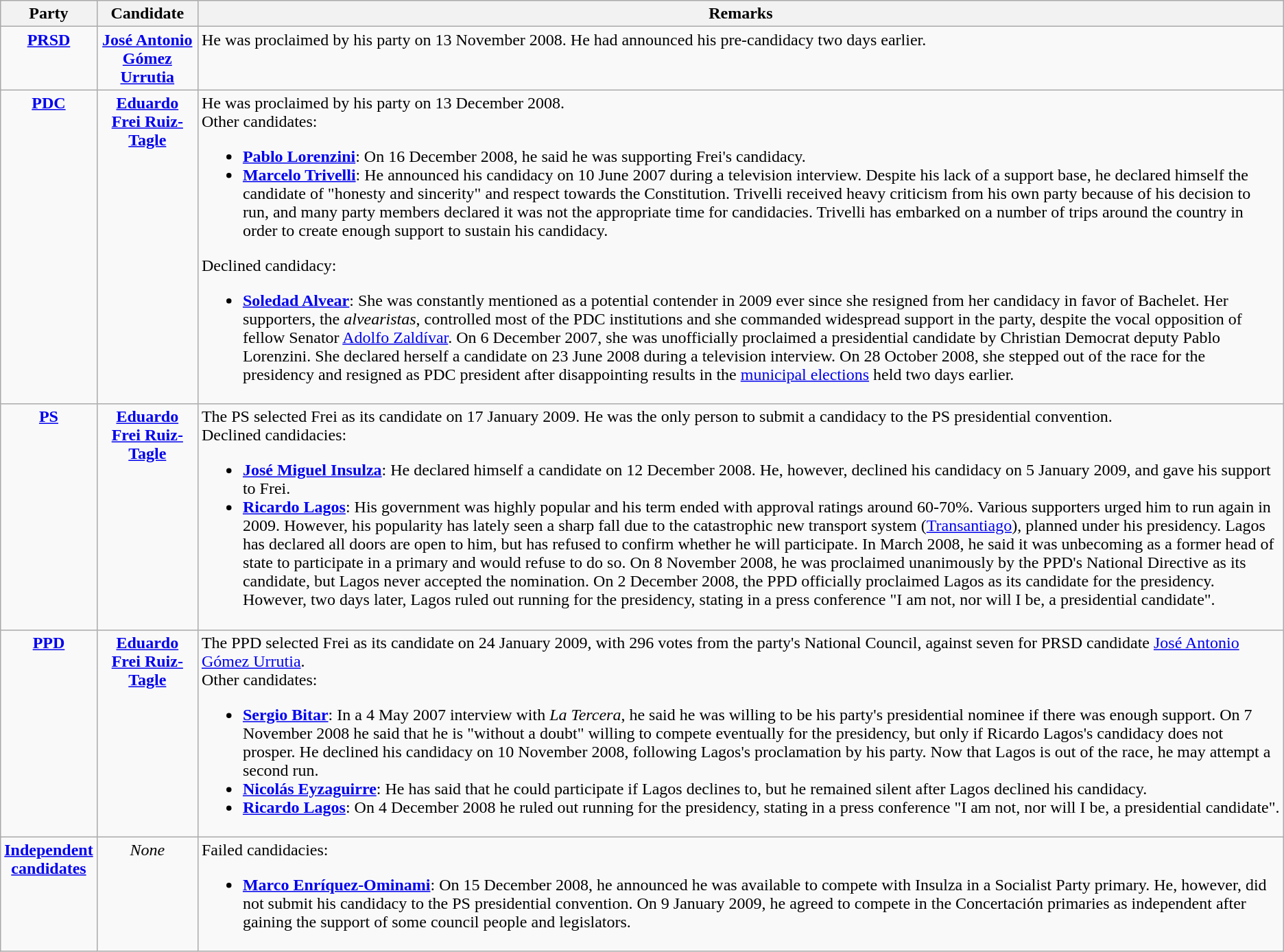<table class="wikitable">
<tr>
<th>Party</th>
<th>Candidate</th>
<th>Remarks</th>
</tr>
<tr valign="top">
<td style="text-align:center;"><strong><a href='#'>PRSD</a></strong></td>
<td style="text-align:center;"><strong><a href='#'>José Antonio Gómez Urrutia</a></strong></td>
<td>He was proclaimed by his party on 13 November 2008. He had announced his pre-candidacy two days earlier.</td>
</tr>
<tr valign="top">
<td style="text-align:center;"><strong><a href='#'>PDC</a></strong></td>
<td style="text-align:center;"><strong><a href='#'>Eduardo Frei Ruiz-Tagle</a></strong></td>
<td>He was proclaimed by his party on 13 December 2008.<br>Other candidates:<ul><li><strong><a href='#'>Pablo Lorenzini</a></strong>: On 16 December 2008, he said he was supporting Frei's candidacy.</li><li><strong><a href='#'>Marcelo Trivelli</a></strong>: He announced his candidacy on 10 June 2007 during a television interview. Despite his lack of a support base, he declared himself the candidate of "honesty and sincerity" and respect towards the Constitution. Trivelli received heavy criticism from his own party because of his decision to run, and many party members declared it was not the appropriate time for candidacies. Trivelli has embarked on a number of trips around the country in order to create enough support to sustain his candidacy.</li></ul>Declined candidacy:<ul><li><strong><a href='#'>Soledad Alvear</a></strong>: She was constantly mentioned as a potential contender in 2009 ever since she resigned from her candidacy in favor of Bachelet. Her supporters, the <em>alvearistas</em>, controlled most of the PDC institutions and she commanded widespread support in the party, despite the vocal opposition of fellow Senator <a href='#'>Adolfo Zaldívar</a>. On 6 December 2007, she was unofficially proclaimed a presidential candidate by Christian Democrat deputy Pablo Lorenzini. She declared herself a candidate on 23 June 2008 during a television interview. On 28 October 2008, she stepped out of the race for the presidency and resigned as PDC president after disappointing results in the <a href='#'>municipal elections</a> held two days earlier.</li></ul></td>
</tr>
<tr valign="top">
<td style="text-align:center;"><strong><a href='#'>PS</a></strong></td>
<td style="text-align:center;"><strong><a href='#'>Eduardo Frei Ruiz-Tagle</a></strong></td>
<td>The PS selected Frei as its candidate on 17 January 2009. He was the only person to submit a candidacy to the PS presidential convention.<br>Declined candidacies:<ul><li><strong><a href='#'>José Miguel Insulza</a></strong>: He declared himself a candidate on 12 December 2008. He, however, declined his candidacy on 5 January 2009, and gave his support to Frei.</li><li><strong><a href='#'>Ricardo Lagos</a></strong>: His government was highly popular and his term ended with approval ratings around 60-70%. Various supporters urged him to run again in 2009. However, his popularity has lately seen a sharp fall due to the catastrophic new transport system (<a href='#'>Transantiago</a>), planned under his presidency. Lagos has declared all doors are open to him, but has refused to confirm whether he will participate. In March 2008, he said it was unbecoming as a former head of state to participate in a primary and would refuse to do so. On 8 November 2008, he was proclaimed unanimously by the PPD's National Directive as its candidate, but Lagos never accepted the nomination. On 2 December 2008, the PPD officially proclaimed Lagos as its candidate for the presidency. However, two days later, Lagos ruled out running for the presidency, stating in a press conference "I am not, nor will I be, a presidential candidate".</li></ul></td>
</tr>
<tr valign="top">
<td style="text-align:center;"><strong><a href='#'>PPD</a></strong></td>
<td style="text-align:center;"><strong><a href='#'>Eduardo Frei Ruiz-Tagle</a></strong></td>
<td>The PPD selected Frei as its candidate on 24 January 2009, with 296 votes from the party's National Council, against seven for PRSD candidate <a href='#'>José Antonio Gómez Urrutia</a>.<br>Other candidates:<ul><li><strong><a href='#'>Sergio Bitar</a></strong>: In a 4 May 2007 interview with <em>La Tercera</em>, he said he was willing to be his party's presidential nominee if there was enough support. On 7 November 2008 he said that he is "without a doubt" willing to compete eventually for the presidency, but only if Ricardo Lagos's candidacy does not prosper. He declined his candidacy on 10 November 2008, following Lagos's proclamation by his party. Now that Lagos is out of the race, he may attempt a second run.</li><li><strong><a href='#'>Nicolás Eyzaguirre</a></strong>: He has said that he could participate if Lagos declines to, but he remained silent after Lagos declined his candidacy.</li><li><strong><a href='#'>Ricardo Lagos</a></strong>: On 4 December 2008 he ruled out running for the presidency, stating in a press conference "I am not, nor will I be, a presidential candidate".</li></ul></td>
</tr>
<tr valign="top">
<td style="text-align:center;"><strong><a href='#'>Independent<br>candidates</a></strong></td>
<td style="text-align:center;"><em>None</em></td>
<td>Failed candidacies:<br><ul><li><strong><a href='#'>Marco Enríquez-Ominami</a></strong>: On 15 December 2008, he announced he was available to compete with Insulza in a Socialist Party primary. He, however, did not submit his candidacy to the PS presidential convention. On 9 January 2009, he agreed to compete in the Concertación primaries as independent after gaining the support of some council people and legislators.</li></ul></td>
</tr>
</table>
